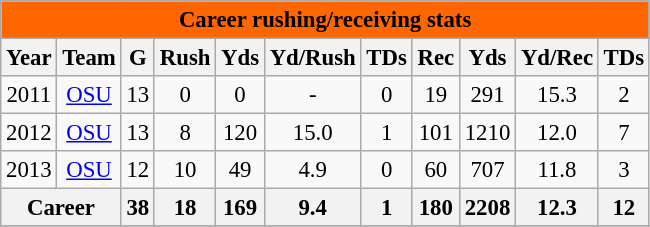<table class="wikitable" style="font-size:95%">
<tr>
<td colspan="11" style="text-align:center;background-color:#FF6600;"><strong>Career rushing/receiving stats</strong></td>
</tr>
<tr>
<th>Year</th>
<th>Team</th>
<th>G</th>
<th>Rush</th>
<th>Yds</th>
<th>Yd/Rush</th>
<th>TDs</th>
<th>Rec</th>
<th>Yds</th>
<th>Yd/Rec</th>
<th>TDs</th>
</tr>
<tr align="center">
<td>2011</td>
<td><a href='#'>OSU</a></td>
<td>13</td>
<td>0</td>
<td>0</td>
<td>-</td>
<td>0</td>
<td>19</td>
<td>291</td>
<td>15.3</td>
<td>2</td>
</tr>
<tr align="center">
<td>2012</td>
<td><a href='#'>OSU</a></td>
<td>13</td>
<td>8</td>
<td>120</td>
<td>15.0</td>
<td>1</td>
<td>101</td>
<td>1210</td>
<td>12.0</td>
<td>7</td>
</tr>
<tr align="center">
<td>2013</td>
<td><a href='#'>OSU</a></td>
<td>12</td>
<td>10</td>
<td>49</td>
<td>4.9</td>
<td>0</td>
<td>60</td>
<td>707</td>
<td>11.8</td>
<td>3</td>
</tr>
<tr align="center">
<th colspan="2">Career</th>
<th>38</th>
<th>18</th>
<th>169</th>
<th>9.4</th>
<th>1</th>
<th>180</th>
<th>2208</th>
<th>12.3</th>
<th>12</th>
</tr>
<tr align="center">
</tr>
</table>
